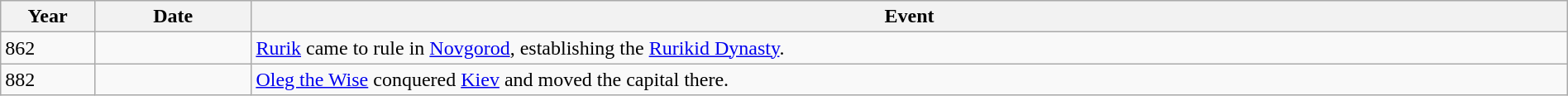<table class="wikitable" width="100%">
<tr>
<th style="width:6%">Year</th>
<th style="width:10%">Date</th>
<th>Event</th>
</tr>
<tr>
<td valign="top">862</td>
<td></td>
<td><a href='#'>Rurik</a> came to rule in <a href='#'>Novgorod</a>, establishing the <a href='#'>Rurikid Dynasty</a>.</td>
</tr>
<tr>
<td>882</td>
<td></td>
<td><a href='#'>Oleg the Wise</a> conquered <a href='#'>Kiev</a> and moved the capital there.</td>
</tr>
</table>
